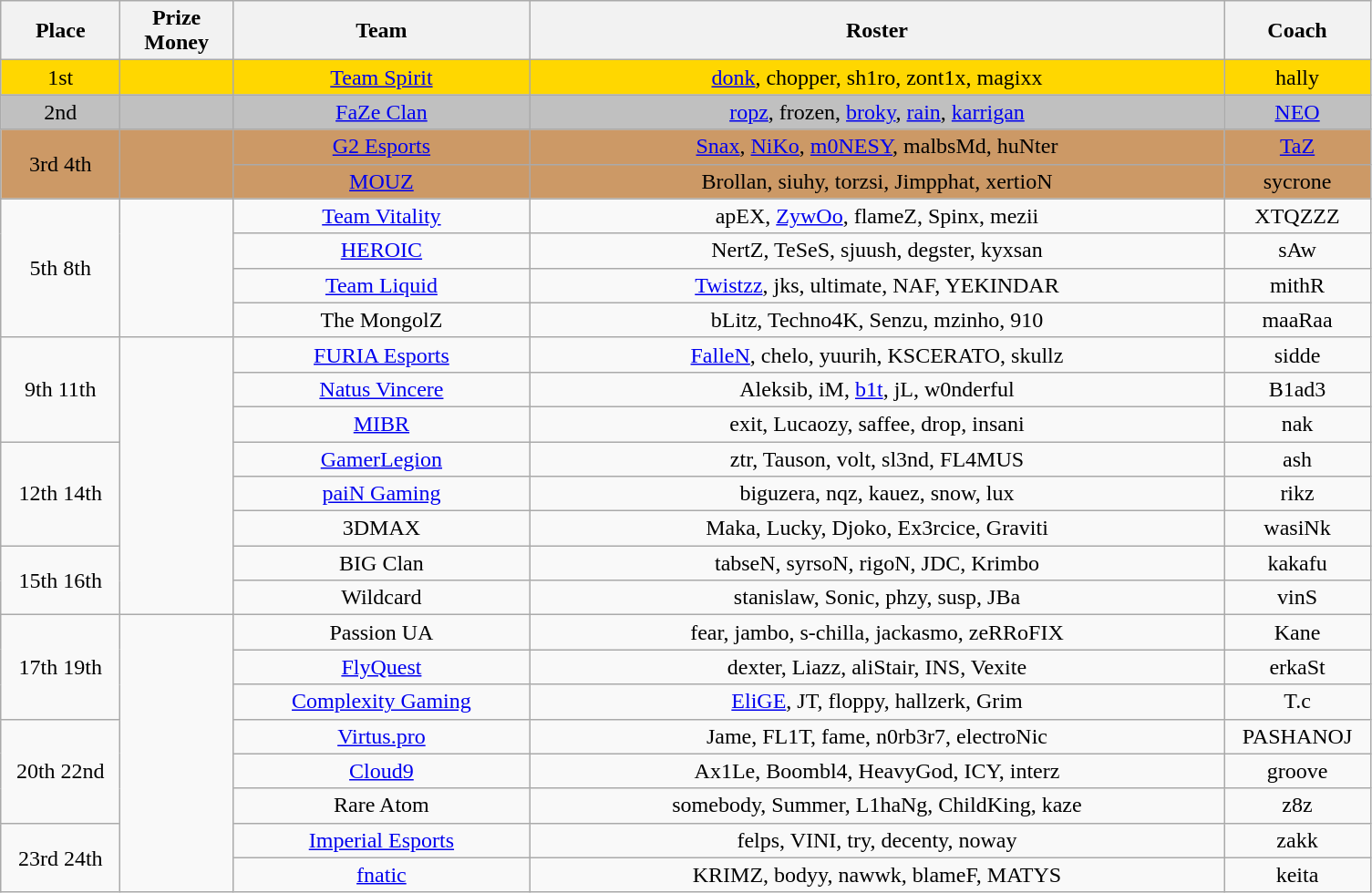<table class="wikitable" style="text-align:center">
<tr>
<th width="80px">Place</th>
<th width="75px">Prize Money</th>
<th width="210">Team</th>
<th width="500px">Roster</th>
<th width="100">Coach</th>
</tr>
<tr>
<td style="text-align:center; background:gold;">1st</td>
<td style="text-align:center; background:gold;"></td>
<td style="text-align:center; background:gold;"><a href='#'>Team Spirit</a></td>
<td style="text-align:center; background:gold;"><a href='#'>donk</a>, chopper, sh1ro, zont1x, magixx</td>
<td style="text-align:center; background:gold;">hally</td>
</tr>
<tr>
<td style="text-align:center; background:silver;">2nd</td>
<td style="text-align:center; background:silver;"></td>
<td style="text-align:center; background:silver;"><a href='#'>FaZe Clan</a></td>
<td style="text-align:center; background:silver;"><a href='#'>ropz</a>, frozen, <a href='#'>broky</a>, <a href='#'>rain</a>, <a href='#'>karrigan</a></td>
<td style="text-align:center; background:silver;"><a href='#'>NEO</a></td>
</tr>
<tr>
<td style="text-align:center; background:#c96;" rowspan="2">3rd  4th</td>
<td style="text-align:center; background:#c96;" rowspan="2"></td>
<td style="text-align:center; background:#c96;"><a href='#'>G2 Esports</a></td>
<td style="text-align:center; background:#c96;"><a href='#'>Snax</a>, <a href='#'>NiKo</a>, <a href='#'>m0NESY</a>, malbsMd, huNter</td>
<td style="text-align:center; background:#c96;"><a href='#'>TaZ</a></td>
</tr>
<tr>
<td style="text-align:center; background:#c96;"><a href='#'>MOUZ</a></td>
<td style="text-align:center; background:#c96;">Brollan, siuhy, torzsi, Jimpphat, xertioN</td>
<td style="text-align:center; background:#c96;">sycrone</td>
</tr>
<tr>
<td rowspan="4">5th  8th</td>
<td rowspan="4"></td>
<td><a href='#'>Team Vitality</a></td>
<td>apEX, <a href='#'>ZywOo</a>, flameZ, Spinx, mezii</td>
<td>XTQZZZ</td>
</tr>
<tr>
<td><a href='#'>HEROIC</a></td>
<td>NertZ, TeSeS, sjuush, degster, kyxsan</td>
<td>sAw</td>
</tr>
<tr>
<td><a href='#'>Team Liquid</a></td>
<td><a href='#'>Twistzz</a>, jks, ultimate, NAF, YEKINDAR</td>
<td>mithR</td>
</tr>
<tr>
<td>The MongolZ</td>
<td>bLitz, Techno4K, Senzu, mzinho, 910</td>
<td>maaRaa</td>
</tr>
<tr>
<td rowspan="3">9th  11th</td>
<td rowspan="8"></td>
<td><a href='#'>FURIA Esports</a></td>
<td><a href='#'>FalleN</a>, chelo, yuurih, KSCERATO, skullz</td>
<td>sidde</td>
</tr>
<tr>
<td><a href='#'>Natus Vincere</a></td>
<td>Aleksib, iM, <a href='#'>b1t</a>, jL, w0nderful</td>
<td>B1ad3</td>
</tr>
<tr>
<td><a href='#'>MIBR</a></td>
<td>exit, Lucaozy, saffee, drop, insani</td>
<td>nak</td>
</tr>
<tr>
<td rowspan="3">12th  14th</td>
<td><a href='#'>GamerLegion</a></td>
<td>ztr, Tauson, volt, sl3nd, FL4MUS</td>
<td>ash</td>
</tr>
<tr>
<td><a href='#'>paiN Gaming</a></td>
<td>biguzera, nqz, kauez, snow, lux</td>
<td>rikz</td>
</tr>
<tr>
<td>3DMAX</td>
<td>Maka, Lucky, Djoko, Ex3rcice, Graviti</td>
<td>wasiNk</td>
</tr>
<tr>
<td rowspan="2">15th  16th</td>
<td>BIG Clan</td>
<td>tabseN, syrsoN, rigoN, JDC, Krimbo</td>
<td>kakafu</td>
</tr>
<tr>
<td>Wildcard</td>
<td>stanislaw, Sonic, phzy, susp, JBa</td>
<td>vinS</td>
</tr>
<tr>
<td rowspan="3">17th  19th</td>
<td rowspan="8"></td>
<td>Passion UA</td>
<td>fear, jambo, s-chilla, jackasmo, zeRRoFIX</td>
<td>Kane</td>
</tr>
<tr>
<td><a href='#'>FlyQuest</a></td>
<td>dexter, Liazz, aliStair, INS, Vexite</td>
<td>erkaSt</td>
</tr>
<tr>
<td><a href='#'>Complexity Gaming</a></td>
<td><a href='#'>EliGE</a>, JT, floppy, hallzerk, Grim</td>
<td>T.c</td>
</tr>
<tr>
<td rowspan="3">20th  22nd</td>
<td><a href='#'>Virtus.pro</a></td>
<td>Jame, FL1T, fame, n0rb3r7, electroNic</td>
<td>PASHANOJ</td>
</tr>
<tr>
<td><a href='#'>Cloud9</a></td>
<td>Ax1Le, Boombl4, HeavyGod, ICY, interz</td>
<td>groove</td>
</tr>
<tr>
<td>Rare Atom</td>
<td>somebody, Summer, L1haNg, ChildKing, kaze</td>
<td>z8z</td>
</tr>
<tr>
<td rowspan="2">23rd  24th</td>
<td><a href='#'>Imperial Esports</a></td>
<td>felps, VINI, try, decenty, noway</td>
<td>zakk</td>
</tr>
<tr>
<td><a href='#'>fnatic</a></td>
<td>KRIMZ, bodyy, nawwk, blameF, MATYS</td>
<td>keita</td>
</tr>
</table>
